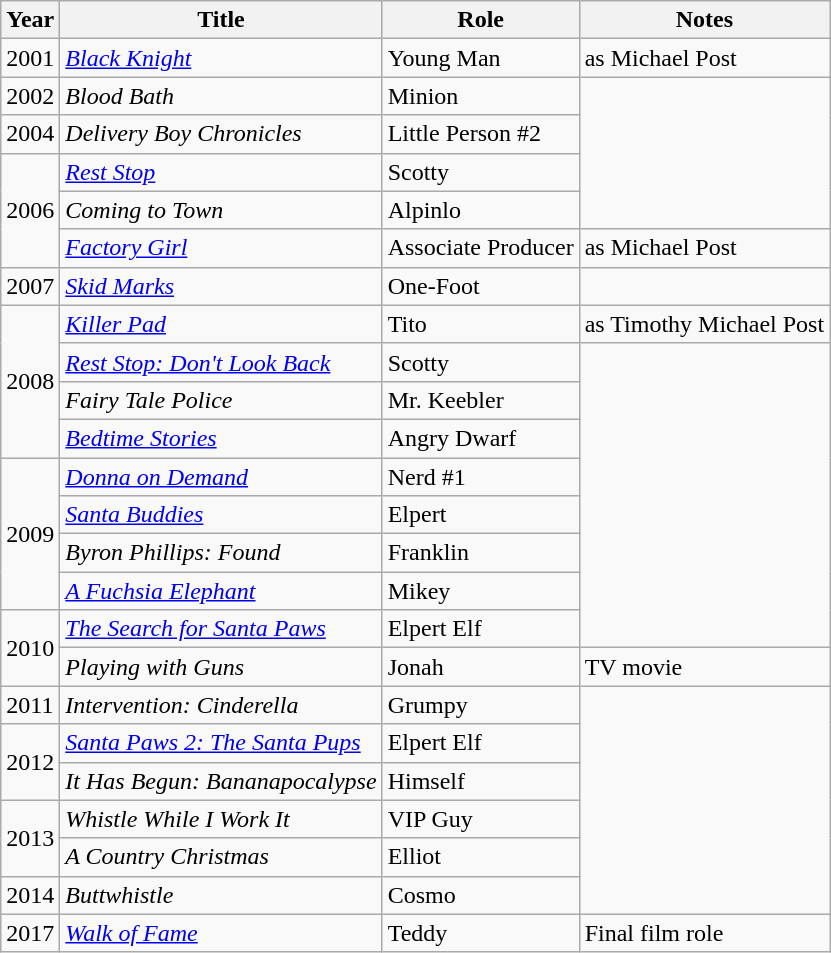<table class="wikitable sortable">
<tr>
<th>Year</th>
<th>Title</th>
<th>Role</th>
<th>Notes</th>
</tr>
<tr>
<td>2001</td>
<td><em><a href='#'>Black Knight</a></em></td>
<td>Young Man</td>
<td>as Michael Post</td>
</tr>
<tr>
<td>2002</td>
<td><em>Blood Bath</em></td>
<td>Minion</td>
<td rowspan="4"></td>
</tr>
<tr>
<td>2004</td>
<td><em>Delivery Boy Chronicles</em></td>
<td>Little Person #2</td>
</tr>
<tr>
<td rowspan="3">2006</td>
<td><em><a href='#'>Rest Stop</a></em></td>
<td>Scotty</td>
</tr>
<tr>
<td><em>Coming to Town</em></td>
<td>Alpinlo</td>
</tr>
<tr>
<td><em><a href='#'>Factory Girl</a></em></td>
<td>Associate Producer</td>
<td>as Michael Post</td>
</tr>
<tr>
<td>2007</td>
<td><em><a href='#'>Skid Marks</a></em></td>
<td>One-Foot</td>
<td></td>
</tr>
<tr>
<td rowspan="4">2008</td>
<td><em><a href='#'>Killer Pad</a></em></td>
<td>Tito</td>
<td>as Timothy Michael Post</td>
</tr>
<tr>
<td><em><a href='#'>Rest Stop: Don't Look Back</a></em></td>
<td>Scotty</td>
<td rowspan="8"></td>
</tr>
<tr>
<td><em>Fairy Tale Police</em></td>
<td>Mr. Keebler</td>
</tr>
<tr>
<td><em><a href='#'>Bedtime Stories</a></em></td>
<td>Angry Dwarf</td>
</tr>
<tr>
<td rowspan="4">2009</td>
<td><em><a href='#'>Donna on Demand</a></em></td>
<td>Nerd #1</td>
</tr>
<tr>
<td><em><a href='#'>Santa Buddies</a></em></td>
<td>Elpert</td>
</tr>
<tr>
<td><em>Byron Phillips: Found</em></td>
<td>Franklin</td>
</tr>
<tr>
<td><em><a href='#'>A Fuchsia Elephant</a></em></td>
<td>Mikey</td>
</tr>
<tr>
<td rowspan="2">2010</td>
<td><em><a href='#'>The Search for Santa Paws</a></em></td>
<td>Elpert Elf</td>
</tr>
<tr>
<td><em>Playing with Guns</em></td>
<td>Jonah</td>
<td>TV movie</td>
</tr>
<tr>
<td>2011</td>
<td><em>Intervention: Cinderella</em></td>
<td>Grumpy</td>
<td rowspan="6"></td>
</tr>
<tr>
<td rowspan="2">2012</td>
<td><em><a href='#'>Santa Paws 2: The Santa Pups</a></em></td>
<td>Elpert Elf</td>
</tr>
<tr>
<td><em>It Has Begun: Bananapocalypse</em></td>
<td>Himself</td>
</tr>
<tr>
<td rowspan="2">2013</td>
<td><em>Whistle While I Work It</em></td>
<td>VIP Guy</td>
</tr>
<tr>
<td><em>A Country Christmas</em></td>
<td>Elliot</td>
</tr>
<tr>
<td>2014</td>
<td><em>Buttwhistle</em></td>
<td>Cosmo</td>
</tr>
<tr>
<td>2017</td>
<td><em><a href='#'>Walk of Fame</a></em></td>
<td>Teddy</td>
<td>Final film role</td>
</tr>
</table>
